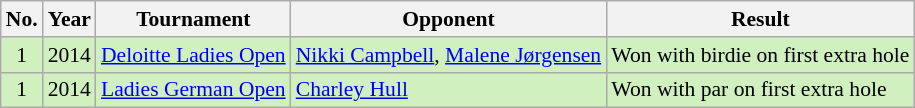<table class="wikitable" style="font-size:90%;">
<tr>
<th>No.</th>
<th>Year</th>
<th>Tournament</th>
<th>Opponent</th>
<th>Result</th>
</tr>
<tr style="background:#d0f0c0;">
<td align=center>1</td>
<td>2014</td>
<td><a href='#'>Deloitte Ladies Open</a></td>
<td> <a href='#'>Nikki Campbell</a>,  <a href='#'>Malene Jørgensen</a></td>
<td>Won with birdie on first extra hole</td>
</tr>
<tr style="background:#d0f0c0;">
<td align=center>1</td>
<td>2014</td>
<td><a href='#'>Ladies German Open</a></td>
<td> <a href='#'>Charley Hull</a></td>
<td>Won with par on first extra hole</td>
</tr>
</table>
